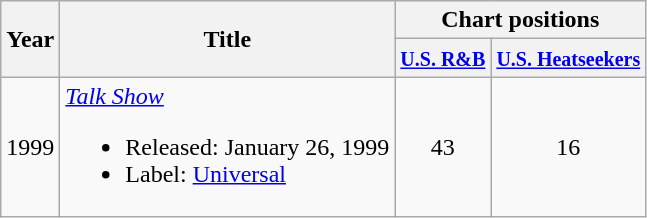<table class="wikitable">
<tr>
<th rowspan="2">Year</th>
<th rowspan="2">Title</th>
<th colspan="2">Chart positions</th>
</tr>
<tr>
<th><small><a href='#'>U.S. R&B</a></small></th>
<th><small><a href='#'>U.S. Heatseekers</a></small></th>
</tr>
<tr>
<td>1999</td>
<td><em><a href='#'>Talk Show</a></em><br><ul><li>Released: January 26, 1999</li><li>Label: <a href='#'>Universal</a></li></ul></td>
<td align="center">43</td>
<td align="center">16</td>
</tr>
</table>
